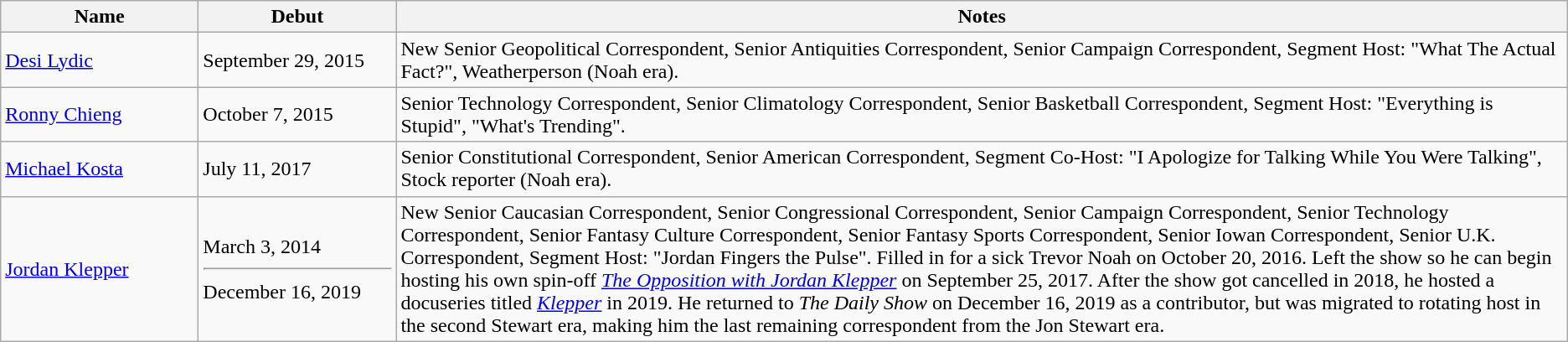<table class="wikitable">
<tr>
<th style="width:150px;">Name</th>
<th style="width:150px;">Debut</th>
<th>Notes</th>
</tr>
<tr>
<td><a href='#'>Desi Lydic</a></td>
<td>September 29, 2015</td>
<td>New Senior Geopolitical Correspondent, Senior Antiquities Correspondent, Senior Campaign Correspondent, Segment Host: "What The Actual Fact?", Weatherperson (Noah era).</td>
</tr>
<tr>
<td><a href='#'>Ronny Chieng</a></td>
<td>October 7, 2015</td>
<td>Senior Technology Correspondent, Senior Climatology Correspondent, Senior Basketball Correspondent, Segment Host: "Everything is Stupid", "What's Trending".</td>
</tr>
<tr>
<td><a href='#'>Michael Kosta</a></td>
<td>July 11, 2017</td>
<td>Senior Constitutional Correspondent, Senior American Correspondent, Segment Co-Host: "I Apologize for Talking While You Were Talking", Stock reporter (Noah era).</td>
</tr>
<tr>
<td><a href='#'>Jordan Klepper</a></td>
<td>March 3, 2014<hr>December 16, 2019</td>
<td>New Senior Caucasian Correspondent, Senior Congressional Correspondent, Senior Campaign Correspondent, Senior Technology Correspondent, Senior Fantasy Culture Correspondent, Senior Fantasy Sports Correspondent, Senior Iowan Correspondent, Senior U.K. Correspondent, Segment Host: "Jordan Fingers the Pulse". Filled in for a sick Trevor Noah on October 20, 2016. Left the show so he can begin hosting his own spin-off <em><a href='#'>The Opposition with Jordan Klepper</a></em> on September 25, 2017. After the show got cancelled in 2018, he hosted a docuseries titled <em><a href='#'>Klepper</a></em> in 2019. He returned to <em>The Daily Show</em> on December 16, 2019 as a contributor, but was migrated to rotating host in the second Stewart era, making him the last remaining correspondent from the Jon Stewart era.</td>
</tr>
</table>
